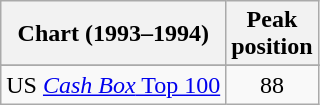<table class="wikitable sortable">
<tr>
<th>Chart (1993–1994)</th>
<th>Peak<br>position</th>
</tr>
<tr>
</tr>
<tr>
</tr>
<tr>
</tr>
<tr>
<td>US <a href='#'><em>Cash Box</em> Top 100</a></td>
<td align="center">88</td>
</tr>
</table>
